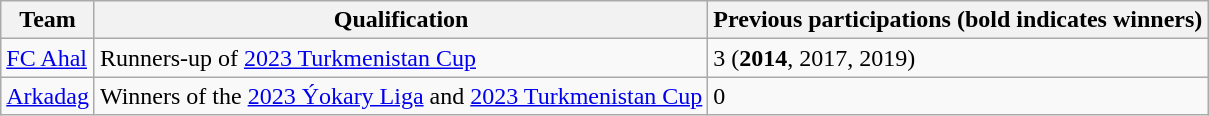<table class="wikitable">
<tr>
<th>Team</th>
<th>Qualification</th>
<th>Previous participations (bold indicates winners)</th>
</tr>
<tr>
<td><a href='#'>FC Ahal</a></td>
<td>Runners-up of <a href='#'>2023 Turkmenistan Cup</a></td>
<td>3 (<strong>2014</strong>, 2017, 2019)</td>
</tr>
<tr>
<td><a href='#'>Arkadag</a></td>
<td>Winners of the <a href='#'>2023 Ýokary Liga</a> and <a href='#'>2023 Turkmenistan Cup</a></td>
<td>0</td>
</tr>
</table>
